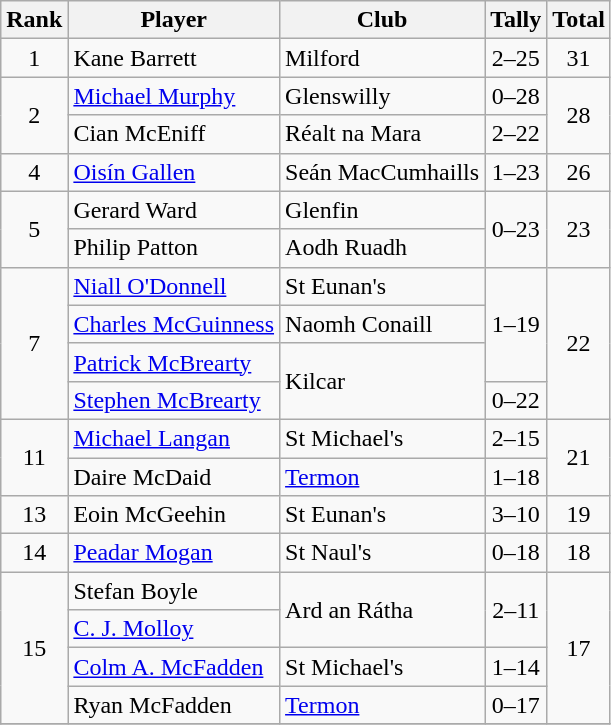<table class="wikitable">
<tr>
<th>Rank</th>
<th>Player</th>
<th>Club</th>
<th>Tally</th>
<th>Total</th>
</tr>
<tr>
<td rowspan=1 align=center>1</td>
<td>Kane Barrett</td>
<td>Milford</td>
<td align=center>2–25</td>
<td align=center>31</td>
</tr>
<tr>
<td rowspan=2 align=center>2</td>
<td><a href='#'>Michael Murphy</a></td>
<td>Glenswilly</td>
<td align=center>0–28</td>
<td rowspan=2 align=center>28</td>
</tr>
<tr>
<td>Cian McEniff</td>
<td>Réalt na Mara</td>
<td align=center>2–22</td>
</tr>
<tr>
<td rowspan=1 align=center>4</td>
<td><a href='#'>Oisín Gallen</a></td>
<td>Seán MacCumhaills</td>
<td align=center>1–23</td>
<td align=center>26</td>
</tr>
<tr>
<td rowspan=2 align=center>5</td>
<td>Gerard Ward</td>
<td>Glenfin</td>
<td rowspan=2 align=center>0–23</td>
<td rowspan=2 align=center>23</td>
</tr>
<tr>
<td>Philip Patton</td>
<td>Aodh Ruadh</td>
</tr>
<tr>
<td rowspan=4 align=center>7</td>
<td><a href='#'>Niall O'Donnell</a></td>
<td>St Eunan's</td>
<td rowspan=3 align=center>1–19</td>
<td rowspan=4 align=center>22</td>
</tr>
<tr>
<td><a href='#'>Charles McGuinness</a></td>
<td>Naomh Conaill</td>
</tr>
<tr>
<td><a href='#'>Patrick McBrearty</a></td>
<td rowspan=2>Kilcar</td>
</tr>
<tr>
<td><a href='#'>Stephen McBrearty</a></td>
<td align=center>0–22</td>
</tr>
<tr>
<td rowspan=2 align=center>11</td>
<td><a href='#'>Michael Langan</a></td>
<td>St Michael's</td>
<td align=center>2–15</td>
<td rowspan=2 align=center>21</td>
</tr>
<tr>
<td>Daire McDaid</td>
<td><a href='#'>Termon</a></td>
<td align=center>1–18</td>
</tr>
<tr>
<td rowspan=1 align=center>13</td>
<td>Eoin McGeehin</td>
<td>St Eunan's</td>
<td align=center>3–10</td>
<td align=center>19</td>
</tr>
<tr>
<td rowspan=1 align=center>14</td>
<td><a href='#'>Peadar Mogan</a></td>
<td>St Naul's</td>
<td align=center>0–18</td>
<td align=center>18</td>
</tr>
<tr>
<td rowspan=4 align=center>15</td>
<td>Stefan Boyle</td>
<td rowspan=2>Ard an Rátha</td>
<td rowspan=2 align=center>2–11</td>
<td rowspan=4 align=center>17</td>
</tr>
<tr>
<td><a href='#'>C. J. Molloy</a></td>
</tr>
<tr>
<td><a href='#'>Colm A. McFadden</a></td>
<td>St Michael's</td>
<td align=center>1–14</td>
</tr>
<tr>
<td>Ryan McFadden</td>
<td><a href='#'>Termon</a></td>
<td align=center>0–17</td>
</tr>
<tr>
</tr>
</table>
